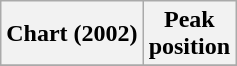<table class="wikitable plainrowheaders">
<tr>
<th>Chart (2002)</th>
<th>Peak<br>position</th>
</tr>
<tr>
</tr>
</table>
